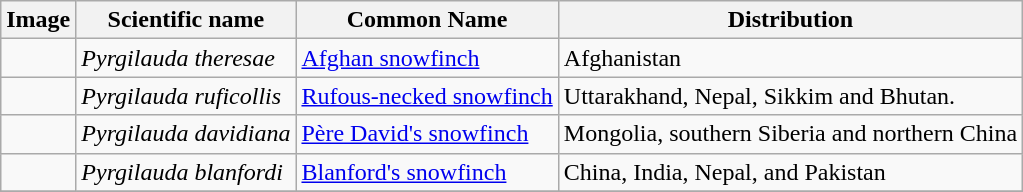<table class="wikitable">
<tr>
<th>Image</th>
<th>Scientific name</th>
<th>Common Name</th>
<th>Distribution</th>
</tr>
<tr>
<td></td>
<td><em>Pyrgilauda theresae</em></td>
<td><a href='#'>Afghan snowfinch</a></td>
<td>Afghanistan</td>
</tr>
<tr>
<td></td>
<td><em>Pyrgilauda ruficollis</em></td>
<td><a href='#'>Rufous-necked snowfinch</a></td>
<td>Uttarakhand, Nepal, Sikkim and Bhutan.</td>
</tr>
<tr>
<td></td>
<td><em>Pyrgilauda davidiana</em></td>
<td><a href='#'>Père David's snowfinch</a></td>
<td>Mongolia, southern Siberia and northern China</td>
</tr>
<tr>
<td></td>
<td><em>Pyrgilauda blanfordi</em></td>
<td><a href='#'>Blanford's snowfinch</a></td>
<td>China, India, Nepal, and Pakistan</td>
</tr>
<tr>
</tr>
</table>
